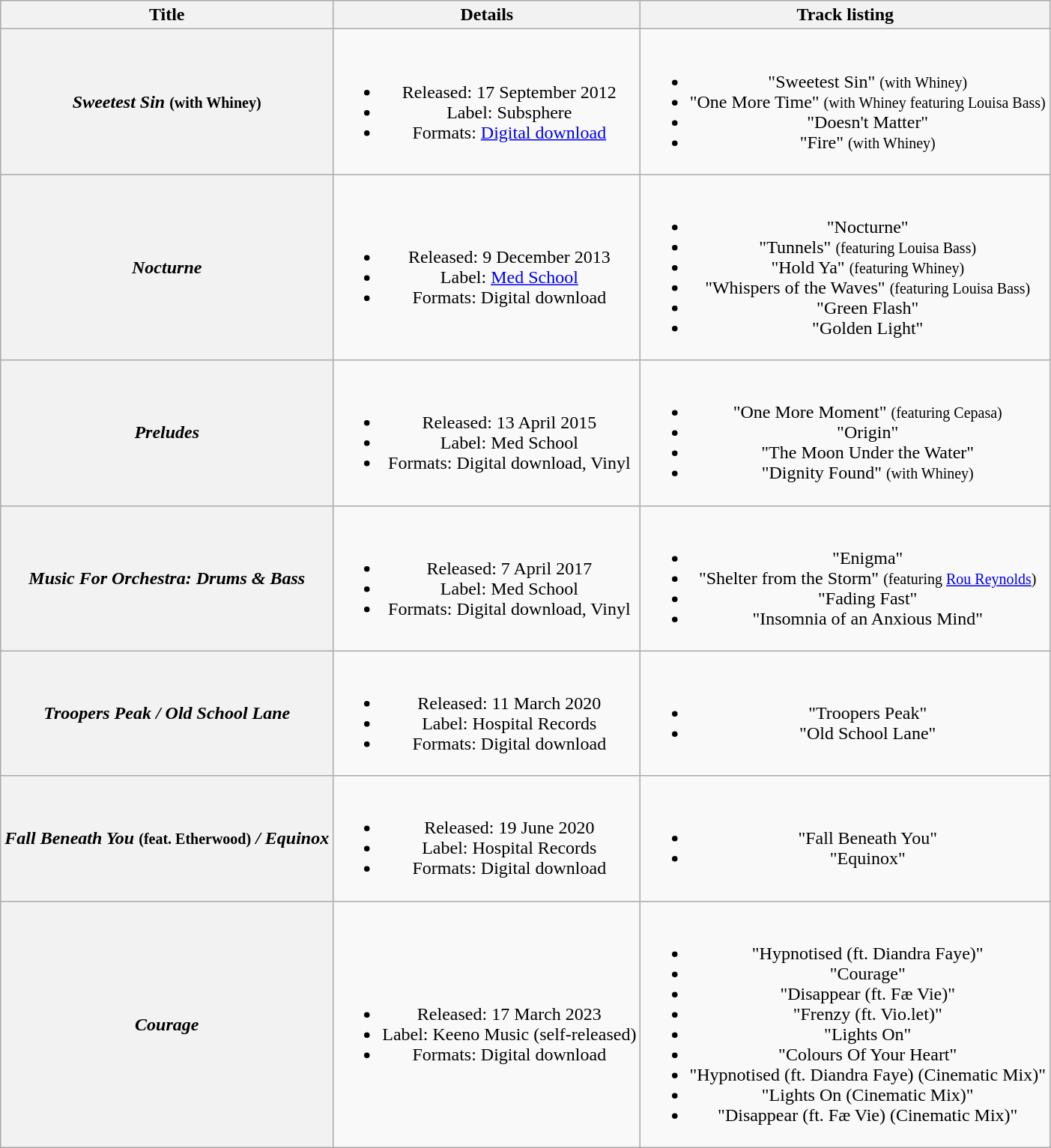<table class="wikitable plainrowheaders" style="text-align:center;">
<tr>
<th scope="col">Title</th>
<th scope="col">Details</th>
<th scope="col">Track listing</th>
</tr>
<tr>
<th scope="row"><em>Sweetest Sin</em> <small>(with Whiney)</small></th>
<td><br><ul><li>Released: 17 September 2012</li><li>Label: Subsphere</li><li>Formats: <a href='#'>Digital download</a></li></ul></td>
<td><br><ul><li>"Sweetest Sin" <small>(with Whiney)</small></li><li>"One More Time" <small>(with Whiney featuring Louisa Bass)</small></li><li>"Doesn't Matter"</li><li>"Fire" <small>(with Whiney)</small></li></ul></td>
</tr>
<tr>
<th scope="row"><em>Nocturne</em></th>
<td><br><ul><li>Released: 9 December 2013</li><li>Label: <a href='#'>Med School</a></li><li>Formats: Digital download</li></ul></td>
<td><br><ul><li>"Nocturne"</li><li>"Tunnels" <small>(featuring Louisa Bass)</small></li><li>"Hold Ya" <small>(featuring Whiney)</small></li><li>"Whispers of the Waves" <small>(featuring Louisa Bass)</small></li><li>"Green Flash"</li><li>"Golden Light"</li></ul></td>
</tr>
<tr>
<th scope="row"><em>Preludes</em></th>
<td><br><ul><li>Released: 13 April 2015</li><li>Label: Med School</li><li>Formats: Digital download, Vinyl</li></ul></td>
<td><br><ul><li>"One More Moment" <small>(featuring Cepasa)</small></li><li>"Origin"</li><li>"The Moon Under the Water"</li><li>"Dignity Found" <small>(with Whiney)</small></li></ul></td>
</tr>
<tr>
<th scope="row"><em>Music For Orchestra: Drums & Bass</em></th>
<td><br><ul><li>Released: 7 April 2017</li><li>Label: Med School</li><li>Formats: Digital download, Vinyl</li></ul></td>
<td><br><ul><li>"Enigma"</li><li>"Shelter from the Storm" <small>(featuring <a href='#'>Rou Reynolds</a>)</small></li><li>"Fading Fast"</li><li>"Insomnia of an Anxious Mind"</li></ul></td>
</tr>
<tr>
<th scope="row"><em>Troopers Peak / Old School Lane</em></th>
<td><br><ul><li>Released: 11 March 2020</li><li>Label: Hospital Records</li><li>Formats: Digital download</li></ul></td>
<td><br><ul><li>"Troopers Peak"</li><li>"Old School Lane"</li></ul></td>
</tr>
<tr>
<th scope="row"><em>Fall Beneath You </em> <small>(feat. Etherwood)</small><em> / Equinox</em></th>
<td><br><ul><li>Released: 19 June 2020</li><li>Label: Hospital Records</li><li>Formats: Digital download</li></ul></td>
<td><br><ul><li>"Fall Beneath You"</li><li>"Equinox"</li></ul></td>
</tr>
<tr>
<th scope="row"><em>Courage</em></th>
<td><br><ul><li>Released: 17 March 2023</li><li>Label: Keeno Music (self-released)</li><li>Formats: Digital download</li></ul></td>
<td><br><ul><li>"Hypnotised (ft. Diandra Faye)"</li><li>"Courage"</li><li>"Disappear (ft. Fæ Vie)"</li><li>"Frenzy (ft. Vio.let)"</li><li>"Lights On"</li><li>"Colours Of Your Heart"</li><li>"Hypnotised (ft. Diandra Faye) (Cinematic Mix)"</li><li>"Lights On (Cinematic Mix)"</li><li>"Disappear (ft. Fæ Vie) (Cinematic Mix)"</li></ul></td>
</tr>
</table>
